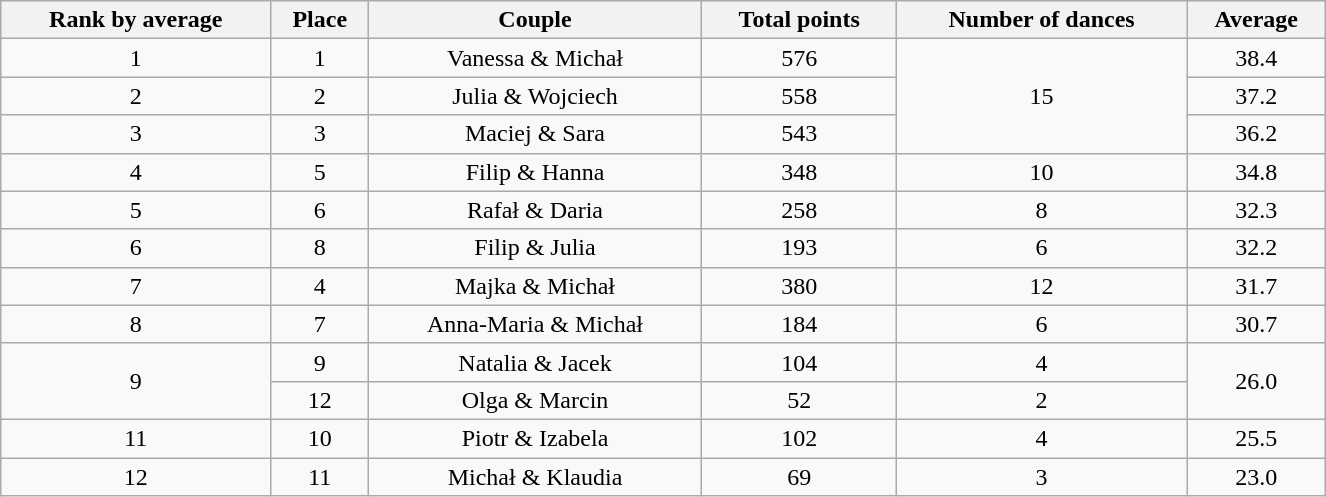<table class="wikitable sortable"  style="margin:auto; text-align:center; white-space:nowrap; width:70%;">
<tr>
<th>Rank by average</th>
<th>Place</th>
<th>Couple</th>
<th>Total points</th>
<th>Number of dances</th>
<th>Average </th>
</tr>
<tr>
<td>1</td>
<td>1</td>
<td>Vanessa & Michał</td>
<td>576</td>
<td rowspan="3">15</td>
<td>38.4</td>
</tr>
<tr>
<td>2</td>
<td>2</td>
<td>Julia & Wojciech</td>
<td>558</td>
<td>37.2</td>
</tr>
<tr>
<td>3</td>
<td>3</td>
<td>Maciej & Sara</td>
<td>543</td>
<td>36.2</td>
</tr>
<tr>
<td>4</td>
<td>5</td>
<td>Filip & Hanna</td>
<td>348</td>
<td>10</td>
<td>34.8</td>
</tr>
<tr>
<td>5</td>
<td>6</td>
<td>Rafał & Daria</td>
<td>258</td>
<td>8</td>
<td>32.3</td>
</tr>
<tr>
<td>6</td>
<td>8</td>
<td>Filip & Julia</td>
<td>193</td>
<td>6</td>
<td>32.2</td>
</tr>
<tr>
<td>7</td>
<td>4</td>
<td>Majka & Michał</td>
<td>380</td>
<td>12</td>
<td>31.7</td>
</tr>
<tr>
<td>8</td>
<td>7</td>
<td>Anna-Maria & Michał</td>
<td>184</td>
<td>6</td>
<td>30.7</td>
</tr>
<tr>
<td rowspan="2">9</td>
<td>9</td>
<td>Natalia & Jacek</td>
<td>104</td>
<td>4</td>
<td rowspan="2">26.0</td>
</tr>
<tr>
<td>12</td>
<td>Olga & Marcin</td>
<td>52</td>
<td>2</td>
</tr>
<tr>
<td>11</td>
<td>10</td>
<td>Piotr & Izabela</td>
<td>102</td>
<td>4</td>
<td>25.5</td>
</tr>
<tr>
<td>12</td>
<td>11</td>
<td>Michał & Klaudia</td>
<td>69</td>
<td>3</td>
<td>23.0</td>
</tr>
</table>
